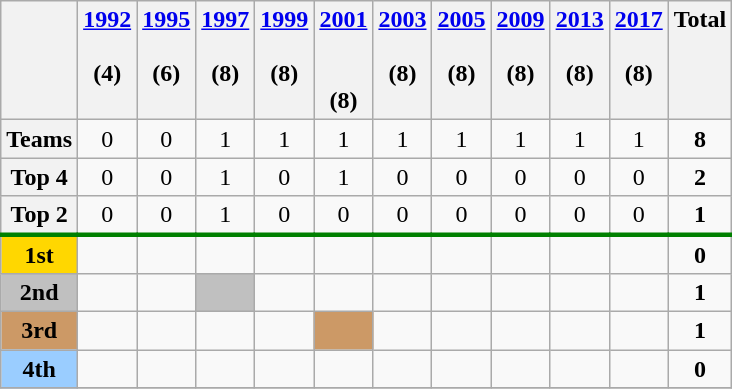<table class="wikitable" style="text-align: center">
<tr valign=top>
<th></th>
<th><a href='#'>1992</a><br><br>(4)</th>
<th><a href='#'>1995</a><br><br>(6)</th>
<th><a href='#'>1997</a><br><br>(8)</th>
<th><a href='#'>1999</a><br><br>(8)</th>
<th><a href='#'>2001</a><br><br><br>(8)</th>
<th><a href='#'>2003</a><br><br>(8)</th>
<th><a href='#'>2005</a><br><br>(8)</th>
<th><a href='#'>2009</a><br><br>(8)</th>
<th><a href='#'>2013</a><br><br>(8)</th>
<th><a href='#'>2017</a><br><br>(8)</th>
<th>Total</th>
</tr>
<tr>
<th>Teams</th>
<td>0</td>
<td>0</td>
<td>1</td>
<td>1</td>
<td>1</td>
<td>1</td>
<td>1</td>
<td>1</td>
<td>1</td>
<td>1</td>
<td><strong>8</strong></td>
</tr>
<tr>
<th>Top 4</th>
<td>0</td>
<td>0</td>
<td>1</td>
<td>0</td>
<td>1</td>
<td>0</td>
<td>0</td>
<td>0</td>
<td>0</td>
<td>0</td>
<td><strong>2</strong></td>
</tr>
<tr>
<th>Top 2</th>
<td>0</td>
<td>0</td>
<td>1</td>
<td>0</td>
<td>0</td>
<td>0</td>
<td>0</td>
<td>0</td>
<td>0</td>
<td>0</td>
<td><strong>1</strong></td>
</tr>
<tr>
</tr>
<tr style="border-top:3px solid green;">
<th style="background-color:gold">1st</th>
<td></td>
<td></td>
<td></td>
<td></td>
<td></td>
<td></td>
<td></td>
<td></td>
<td></td>
<td></td>
<td><strong>0</strong></td>
</tr>
<tr>
<th style="background-color:silver">2nd</th>
<td></td>
<td></td>
<td bgcolor=silver></td>
<td></td>
<td></td>
<td></td>
<td></td>
<td></td>
<td></td>
<td></td>
<td><strong>1</strong></td>
</tr>
<tr>
<th style="background-color:#cc9966">3rd</th>
<td></td>
<td></td>
<td></td>
<td></td>
<td bgcolor=#cc9966></td>
<td></td>
<td></td>
<td></td>
<td></td>
<td></td>
<td><strong>1</strong></td>
</tr>
<tr>
<th style="background-color:#9acdff">4th</th>
<td></td>
<td></td>
<td></td>
<td></td>
<td></td>
<td></td>
<td></td>
<td></td>
<td></td>
<td></td>
<td><strong>0</strong></td>
</tr>
<tr>
</tr>
</table>
